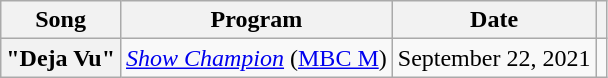<table class="wikitable plainrowheaders">
<tr>
<th scope="col">Song</th>
<th scope="col">Program</th>
<th scope="col">Date</th>
<th scope="col"></th>
</tr>
<tr>
<th scope="row">"Deja Vu"</th>
<td><em><a href='#'>Show Champion</a></em> (<a href='#'>MBC M</a>)</td>
<td>September 22, 2021</td>
<td></td>
</tr>
</table>
